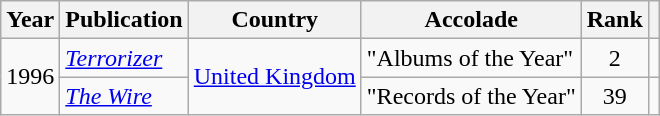<table class="wikitable sortable" style="margin:0em 1em 1em 0pt">
<tr>
<th>Year</th>
<th>Publication</th>
<th>Country</th>
<th class=unsortable>Accolade</th>
<th class=unsortable>Rank</th>
<th class=unsortable></th>
</tr>
<tr>
<td align=center rowspan="2">1996</td>
<td><em><a href='#'>Terrorizer</a></em></td>
<td rowspan="2"><a href='#'>United Kingdom</a></td>
<td>"Albums of the Year"</td>
<td align=center>2</td>
<td align=center></td>
</tr>
<tr>
<td><em><a href='#'>The Wire</a></em></td>
<td>"Records of the Year"</td>
<td align=center>39</td>
<td align=center></td>
</tr>
</table>
